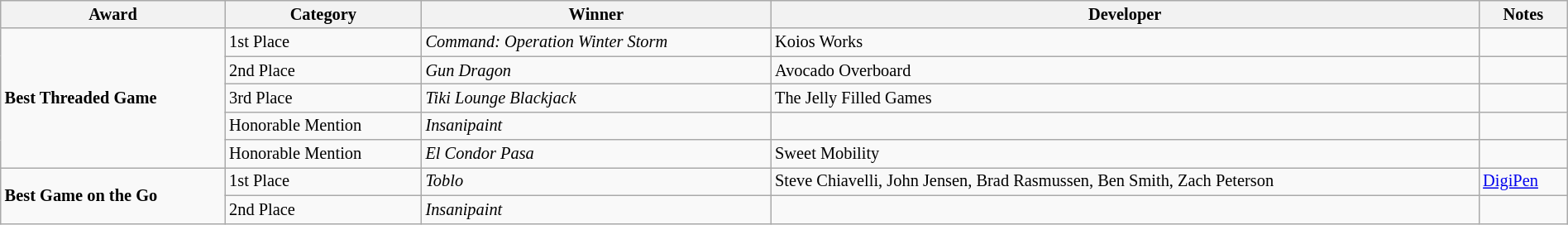<table class="wikitable" style="font-size:85%;width:100%;">
<tr>
<th><strong>Award</strong></th>
<th><strong>Category</strong></th>
<th><strong>Winner</strong></th>
<th><strong>Developer</strong></th>
<th>Notes</th>
</tr>
<tr>
<td rowspan="5"><strong>Best Threaded Game</strong></td>
<td>1st Place</td>
<td><em>Command: Operation Winter Storm</em></td>
<td>Koios Works</td>
<td></td>
</tr>
<tr>
<td>2nd Place</td>
<td><em>Gun Dragon</em></td>
<td>Avocado Overboard</td>
<td></td>
</tr>
<tr>
<td>3rd Place</td>
<td><em>Tiki Lounge Blackjack</em></td>
<td>The Jelly Filled Games</td>
<td></td>
</tr>
<tr>
<td>Honorable Mention</td>
<td><em>Insanipaint</em></td>
<td></td>
<td></td>
</tr>
<tr>
<td>Honorable Mention</td>
<td><em>El Condor Pasa</em></td>
<td>Sweet Mobility</td>
<td></td>
</tr>
<tr>
<td rowspan="2"><strong>Best Game on the Go</strong></td>
<td>1st Place</td>
<td><em>Toblo</em></td>
<td>Steve Chiavelli, John Jensen, Brad Rasmussen, Ben Smith, Zach Peterson</td>
<td><a href='#'>DigiPen</a></td>
</tr>
<tr>
<td>2nd Place</td>
<td><em>Insanipaint</em></td>
<td></td>
<td></td>
</tr>
</table>
